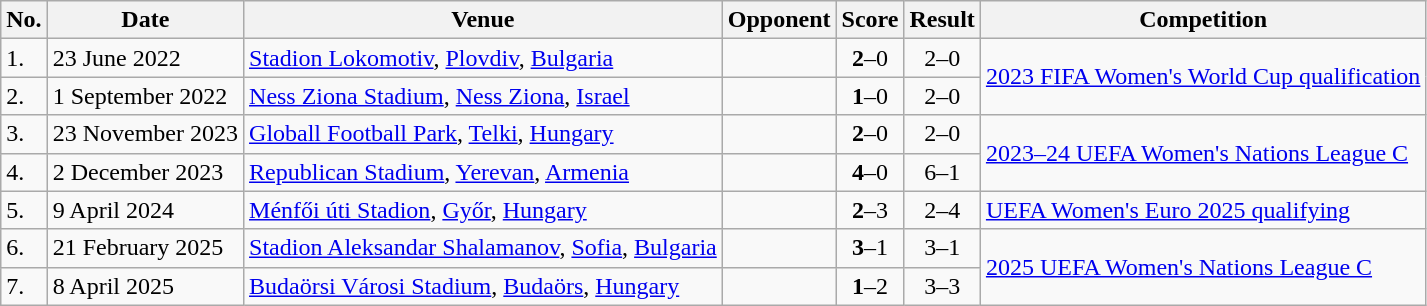<table class="wikitable">
<tr>
<th>No.</th>
<th>Date</th>
<th>Venue</th>
<th>Opponent</th>
<th>Score</th>
<th>Result</th>
<th>Competition</th>
</tr>
<tr>
<td>1.</td>
<td>23 June 2022</td>
<td><a href='#'>Stadion Lokomotiv</a>, <a href='#'>Plovdiv</a>, <a href='#'>Bulgaria</a></td>
<td></td>
<td align=center><strong>2</strong>–0</td>
<td align=center>2–0</td>
<td rowspan=2><a href='#'>2023 FIFA Women's World Cup qualification</a></td>
</tr>
<tr>
<td>2.</td>
<td>1 September 2022</td>
<td><a href='#'>Ness Ziona Stadium</a>, <a href='#'>Ness Ziona</a>, <a href='#'>Israel</a></td>
<td></td>
<td align=center><strong>1</strong>–0</td>
<td align=center>2–0</td>
</tr>
<tr>
<td>3.</td>
<td>23 November 2023</td>
<td><a href='#'>Globall Football Park</a>, <a href='#'>Telki</a>, <a href='#'>Hungary</a></td>
<td></td>
<td align=center><strong>2</strong>–0</td>
<td align=center>2–0</td>
<td rowspan=2><a href='#'>2023–24 UEFA Women's Nations League C</a></td>
</tr>
<tr>
<td>4.</td>
<td>2 December 2023</td>
<td><a href='#'>Republican Stadium</a>, <a href='#'>Yerevan</a>, <a href='#'>Armenia</a></td>
<td></td>
<td align=center><strong>4</strong>–0</td>
<td align=center>6–1</td>
</tr>
<tr>
<td>5.</td>
<td>9 April 2024</td>
<td><a href='#'>Ménfői úti Stadion</a>, <a href='#'>Győr</a>, <a href='#'>Hungary</a></td>
<td></td>
<td align=center><strong>2</strong>–3</td>
<td align=center>2–4</td>
<td><a href='#'>UEFA Women's Euro 2025 qualifying</a></td>
</tr>
<tr>
<td>6.</td>
<td>21 February 2025</td>
<td><a href='#'>Stadion Aleksandar Shalamanov</a>, <a href='#'>Sofia</a>, <a href='#'>Bulgaria</a></td>
<td></td>
<td align=center><strong>3</strong>–1</td>
<td align=center>3–1</td>
<td rowspan=2><a href='#'>2025 UEFA Women's Nations League C</a></td>
</tr>
<tr>
<td>7.</td>
<td>8 April 2025</td>
<td><a href='#'>Budaörsi Városi Stadium</a>, <a href='#'>Budaörs</a>, <a href='#'>Hungary</a></td>
<td></td>
<td align=center><strong>1</strong>–2</td>
<td align=center>3–3</td>
</tr>
</table>
